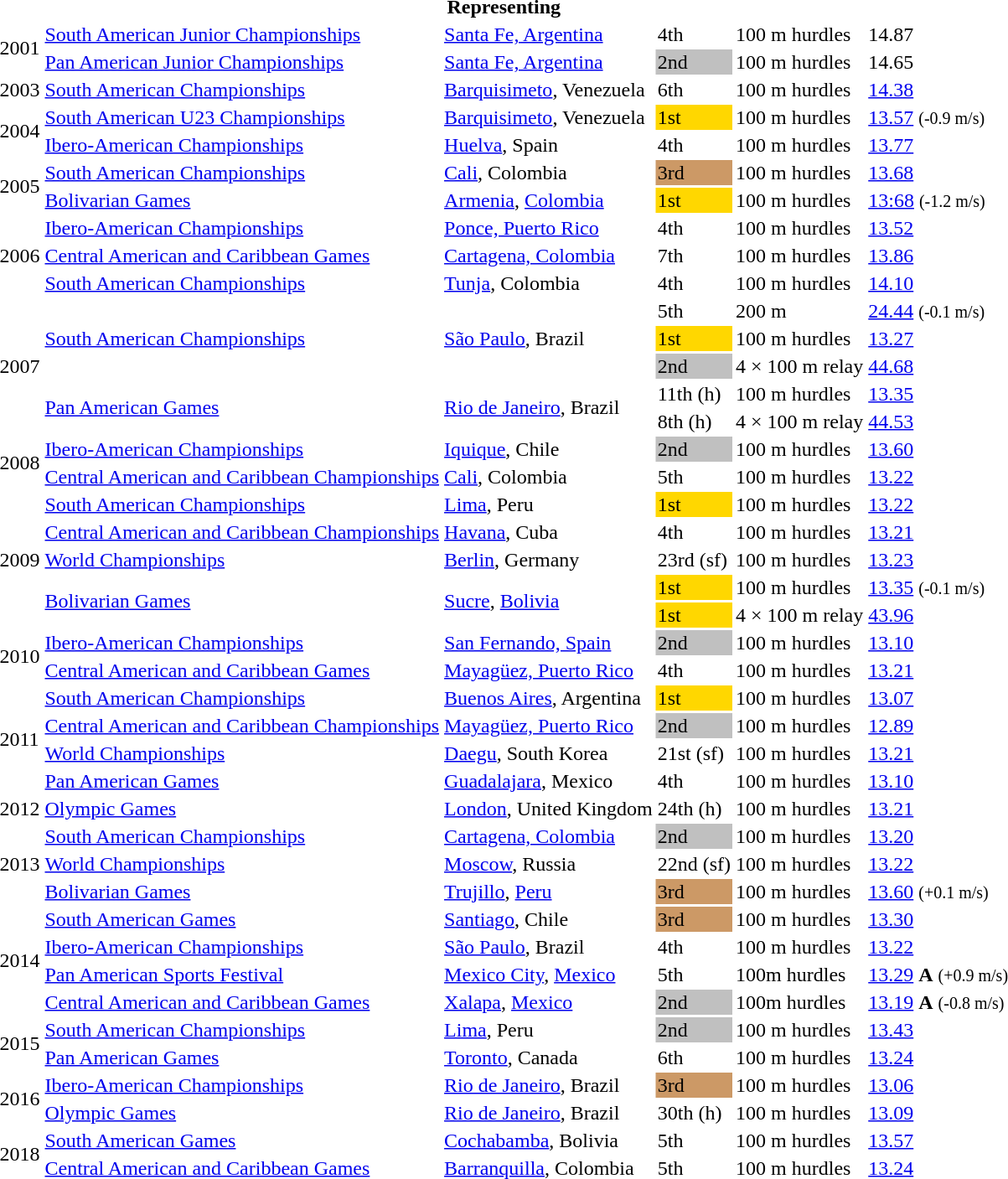<table>
<tr>
<th colspan="6">Representing </th>
</tr>
<tr>
<td rowspan=2>2001</td>
<td><a href='#'>South American Junior Championships</a></td>
<td><a href='#'>Santa Fe, Argentina</a></td>
<td>4th</td>
<td>100 m hurdles</td>
<td>14.87</td>
</tr>
<tr>
<td><a href='#'>Pan American Junior Championships</a></td>
<td><a href='#'>Santa Fe, Argentina</a></td>
<td bgcolor=silver>2nd</td>
<td>100 m hurdles</td>
<td>14.65</td>
</tr>
<tr>
<td>2003</td>
<td><a href='#'>South American Championships</a></td>
<td><a href='#'>Barquisimeto</a>, Venezuela</td>
<td>6th</td>
<td>100 m hurdles</td>
<td><a href='#'>14.38</a></td>
</tr>
<tr>
<td rowspan=2>2004</td>
<td><a href='#'>South American U23 Championships</a></td>
<td><a href='#'>Barquisimeto</a>, Venezuela</td>
<td bgcolor=gold>1st</td>
<td>100 m hurdles</td>
<td><a href='#'>13.57</a> <small>(-0.9 m/s)</small></td>
</tr>
<tr>
<td><a href='#'>Ibero-American Championships</a></td>
<td><a href='#'>Huelva</a>, Spain</td>
<td>4th</td>
<td>100 m hurdles</td>
<td><a href='#'>13.77</a></td>
</tr>
<tr>
<td rowspan=2>2005</td>
<td><a href='#'>South American Championships</a></td>
<td><a href='#'>Cali</a>, Colombia</td>
<td bgcolor=cc9966>3rd</td>
<td>100 m hurdles</td>
<td><a href='#'>13.68</a></td>
</tr>
<tr>
<td><a href='#'>Bolivarian Games</a></td>
<td><a href='#'>Armenia</a>, <a href='#'>Colombia</a></td>
<td bgcolor=gold>1st</td>
<td>100 m hurdles</td>
<td><a href='#'>13:68</a> <small>(-1.2 m/s)</small></td>
</tr>
<tr>
<td rowspan=3>2006</td>
<td><a href='#'>Ibero-American Championships</a></td>
<td><a href='#'>Ponce, Puerto Rico</a></td>
<td>4th</td>
<td>100 m hurdles</td>
<td><a href='#'>13.52</a></td>
</tr>
<tr>
<td><a href='#'>Central American and Caribbean Games</a></td>
<td><a href='#'>Cartagena, Colombia</a></td>
<td>7th</td>
<td>100 m hurdles</td>
<td><a href='#'>13.86</a></td>
</tr>
<tr>
<td><a href='#'>South American Championships</a></td>
<td><a href='#'>Tunja</a>, Colombia</td>
<td>4th</td>
<td>100 m hurdles</td>
<td><a href='#'>14.10</a></td>
</tr>
<tr>
<td rowspan=5>2007</td>
<td rowspan=3><a href='#'>South American Championships</a></td>
<td rowspan=3><a href='#'>São Paulo</a>, Brazil</td>
<td>5th</td>
<td>200 m</td>
<td><a href='#'>24.44</a> <small>(-0.1 m/s)</small></td>
</tr>
<tr>
<td bgcolor=gold>1st</td>
<td>100 m hurdles</td>
<td><a href='#'>13.27</a></td>
</tr>
<tr>
<td bgcolor=silver>2nd</td>
<td>4 × 100 m relay</td>
<td><a href='#'>44.68</a></td>
</tr>
<tr>
<td rowspan=2><a href='#'>Pan American Games</a></td>
<td rowspan=2><a href='#'>Rio de Janeiro</a>, Brazil</td>
<td>11th (h)</td>
<td>100 m hurdles</td>
<td><a href='#'>13.35</a></td>
</tr>
<tr>
<td>8th (h)</td>
<td>4 × 100 m relay</td>
<td><a href='#'>44.53</a></td>
</tr>
<tr>
<td rowspan=2>2008</td>
<td><a href='#'>Ibero-American Championships</a></td>
<td><a href='#'>Iquique</a>, Chile</td>
<td bgcolor=silver>2nd</td>
<td>100 m hurdles</td>
<td><a href='#'>13.60</a></td>
</tr>
<tr>
<td><a href='#'>Central American and Caribbean Championships</a></td>
<td><a href='#'>Cali</a>, Colombia</td>
<td>5th</td>
<td>100 m hurdles</td>
<td><a href='#'>13.22</a></td>
</tr>
<tr>
<td rowspan=5>2009</td>
<td><a href='#'>South American Championships</a></td>
<td><a href='#'>Lima</a>, Peru</td>
<td bgcolor=gold>1st</td>
<td>100 m hurdles</td>
<td><a href='#'>13.22</a></td>
</tr>
<tr>
<td><a href='#'>Central American and Caribbean Championships</a></td>
<td><a href='#'>Havana</a>, Cuba</td>
<td>4th</td>
<td>100 m hurdles</td>
<td><a href='#'>13.21</a></td>
</tr>
<tr>
<td><a href='#'>World Championships</a></td>
<td><a href='#'>Berlin</a>, Germany</td>
<td>23rd (sf)</td>
<td>100 m hurdles</td>
<td><a href='#'>13.23</a></td>
</tr>
<tr>
<td rowspan=2><a href='#'>Bolivarian Games</a></td>
<td rowspan=2><a href='#'>Sucre</a>, <a href='#'>Bolivia</a></td>
<td bgcolor=gold>1st</td>
<td>100 m hurdles</td>
<td><a href='#'>13.35</a> <small>(-0.1 m/s)</small></td>
</tr>
<tr>
<td bgcolor=gold>1st</td>
<td>4 × 100 m relay</td>
<td><a href='#'>43.96</a></td>
</tr>
<tr>
<td rowspan=2>2010</td>
<td><a href='#'>Ibero-American Championships</a></td>
<td><a href='#'>San Fernando, Spain</a></td>
<td bgcolor=silver>2nd</td>
<td>100 m hurdles</td>
<td><a href='#'>13.10</a></td>
</tr>
<tr>
<td><a href='#'>Central American and Caribbean Games</a></td>
<td><a href='#'>Mayagüez, Puerto Rico</a></td>
<td>4th</td>
<td>100 m hurdles</td>
<td><a href='#'>13.21</a></td>
</tr>
<tr>
<td rowspan=4>2011</td>
<td><a href='#'>South American Championships</a></td>
<td><a href='#'>Buenos Aires</a>, Argentina</td>
<td bgcolor=gold>1st</td>
<td>100 m hurdles</td>
<td><a href='#'>13.07</a></td>
</tr>
<tr>
<td><a href='#'>Central American and Caribbean Championships</a></td>
<td><a href='#'>Mayagüez, Puerto Rico</a></td>
<td bgcolor=silver>2nd</td>
<td>100 m hurdles</td>
<td><a href='#'>12.89</a></td>
</tr>
<tr>
<td><a href='#'>World Championships</a></td>
<td><a href='#'>Daegu</a>, South Korea</td>
<td>21st (sf)</td>
<td>100 m hurdles</td>
<td><a href='#'>13.21</a></td>
</tr>
<tr>
<td><a href='#'>Pan American Games</a></td>
<td><a href='#'>Guadalajara</a>, Mexico</td>
<td>4th</td>
<td>100 m hurdles</td>
<td><a href='#'>13.10</a></td>
</tr>
<tr>
<td>2012</td>
<td><a href='#'>Olympic Games</a></td>
<td><a href='#'>London</a>, United Kingdom</td>
<td>24th (h)</td>
<td>100 m hurdles</td>
<td><a href='#'>13.21</a></td>
</tr>
<tr>
<td rowspan=3>2013</td>
<td><a href='#'>South American Championships</a></td>
<td><a href='#'>Cartagena, Colombia</a></td>
<td bgcolor=silver>2nd</td>
<td>100 m hurdles</td>
<td><a href='#'>13.20</a></td>
</tr>
<tr>
<td><a href='#'>World Championships</a></td>
<td><a href='#'>Moscow</a>, Russia</td>
<td>22nd (sf)</td>
<td>100 m hurdles</td>
<td><a href='#'>13.22</a></td>
</tr>
<tr>
<td><a href='#'>Bolivarian Games</a></td>
<td><a href='#'>Trujillo</a>, <a href='#'>Peru</a></td>
<td bgcolor="cc9966">3rd</td>
<td>100 m hurdles</td>
<td><a href='#'>13.60</a> <small>(+0.1 m/s)</small></td>
</tr>
<tr>
<td rowspan=4>2014</td>
<td><a href='#'>South American Games</a></td>
<td><a href='#'>Santiago</a>, Chile</td>
<td bgcolor=cc9966>3rd</td>
<td>100 m hurdles</td>
<td><a href='#'>13.30</a></td>
</tr>
<tr>
<td><a href='#'>Ibero-American Championships</a></td>
<td><a href='#'>São Paulo</a>, Brazil</td>
<td>4th</td>
<td>100 m hurdles</td>
<td><a href='#'>13.22</a></td>
</tr>
<tr>
<td><a href='#'>Pan American Sports Festival</a></td>
<td><a href='#'>Mexico City</a>, <a href='#'>Mexico</a></td>
<td>5th</td>
<td>100m hurdles</td>
<td><a href='#'>13.29</a>  <strong>A</strong> <small>(+0.9 m/s)</small></td>
</tr>
<tr>
<td><a href='#'>Central American and Caribbean Games</a></td>
<td><a href='#'>Xalapa</a>, <a href='#'>Mexico</a></td>
<td bgcolor=silver>2nd</td>
<td>100m hurdles</td>
<td><a href='#'>13.19</a> <strong>A</strong> <small>(-0.8 m/s)</small></td>
</tr>
<tr>
<td rowspan=2>2015</td>
<td><a href='#'>South American Championships</a></td>
<td><a href='#'>Lima</a>, Peru</td>
<td bgcolor=silver>2nd</td>
<td>100 m hurdles</td>
<td><a href='#'>13.43</a></td>
</tr>
<tr>
<td><a href='#'>Pan American Games</a></td>
<td><a href='#'>Toronto</a>, Canada</td>
<td>6th</td>
<td>100 m hurdles</td>
<td><a href='#'>13.24</a></td>
</tr>
<tr>
<td rowspan=2>2016</td>
<td><a href='#'>Ibero-American Championships</a></td>
<td><a href='#'>Rio de Janeiro</a>, Brazil</td>
<td bgcolor=cc9966>3rd</td>
<td>100 m hurdles</td>
<td><a href='#'>13.06</a></td>
</tr>
<tr>
<td><a href='#'>Olympic Games</a></td>
<td><a href='#'>Rio de Janeiro</a>, Brazil</td>
<td>30th (h)</td>
<td>100 m hurdles</td>
<td><a href='#'>13.09</a></td>
</tr>
<tr>
<td rowspan=2>2018</td>
<td><a href='#'>South American Games</a></td>
<td><a href='#'>Cochabamba</a>, Bolivia</td>
<td>5th</td>
<td>100 m hurdles</td>
<td><a href='#'>13.57</a></td>
</tr>
<tr>
<td><a href='#'>Central American and Caribbean Games</a></td>
<td><a href='#'>Barranquilla</a>, Colombia</td>
<td>5th</td>
<td>100 m hurdles</td>
<td><a href='#'>13.24</a></td>
</tr>
</table>
